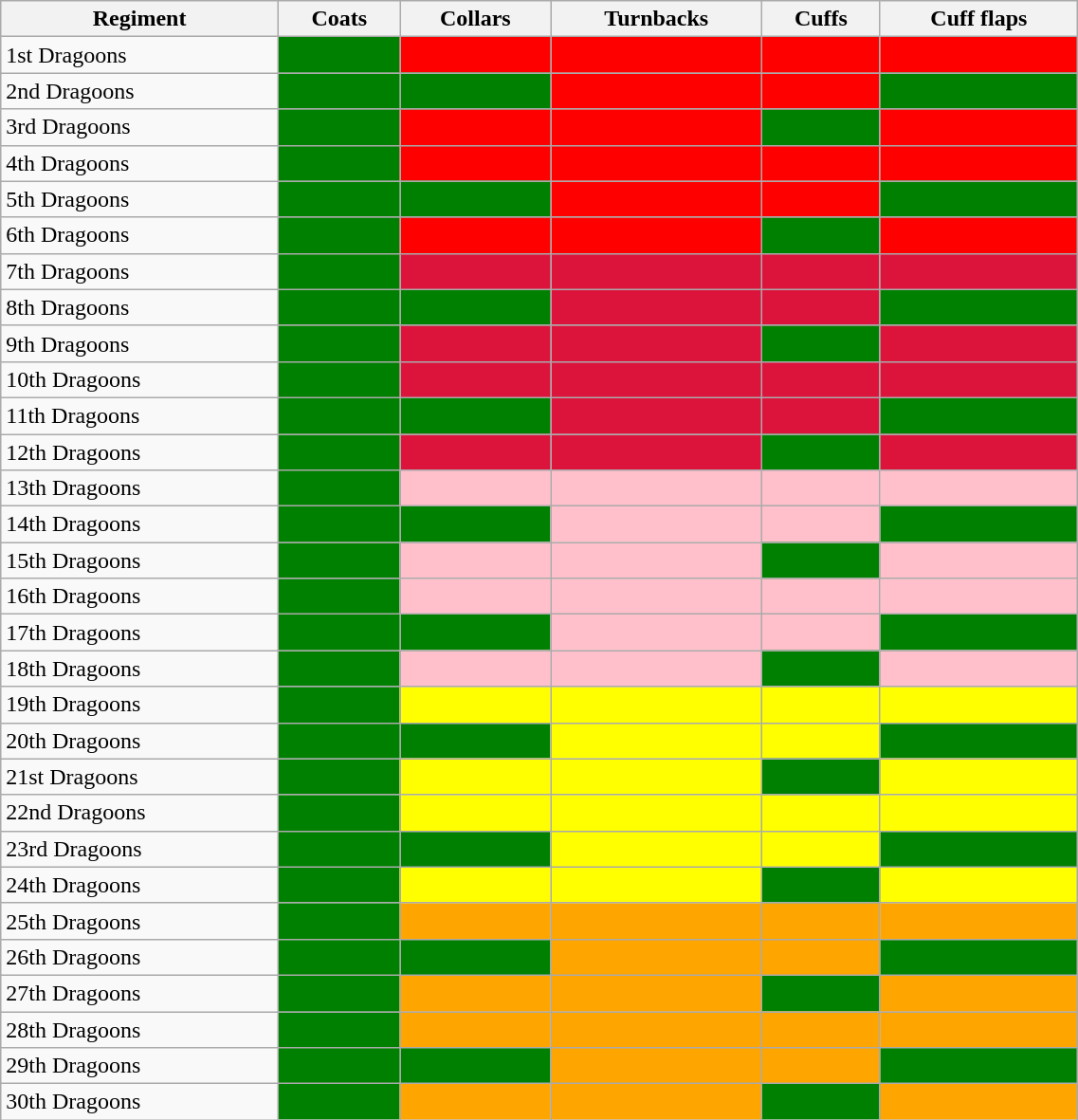<table class="wikitable sortable" style="width:60%;">
<tr>
<th>Regiment</th>
<th>Coats</th>
<th>Collars</th>
<th>Turnbacks</th>
<th>Cuffs</th>
<th>Cuff flaps</th>
</tr>
<tr>
<td>1st Dragoons</td>
<td style="background:green;"></td>
<td style="background:#f00;"></td>
<td style="background:#f00;"></td>
<td style="background:#f00;"></td>
<td style="background:#f00;"></td>
</tr>
<tr>
<td>2nd Dragoons</td>
<td style="background:green;"></td>
<td style="background:green;"></td>
<td style="background:#f00;"></td>
<td style="background:#f00;"></td>
<td style="background:green;"></td>
</tr>
<tr>
<td>3rd Dragoons</td>
<td style="background:green;"></td>
<td style="background:#f00;"></td>
<td style="background:#f00;"></td>
<td style="background:green;"></td>
<td style="background:#f00;"></td>
</tr>
<tr>
<td>4th Dragoons</td>
<td style="background:green;"></td>
<td style="background:#f00;"></td>
<td style="background:#f00;"></td>
<td style="background:#f00;"></td>
<td style="background:#f00;"></td>
</tr>
<tr>
<td>5th Dragoons</td>
<td style="background:green;"></td>
<td style="background:green;"></td>
<td style="background:#f00;"></td>
<td style="background:#f00;"></td>
<td style="background:green;"></td>
</tr>
<tr>
<td>6th Dragoons</td>
<td style="background:green;"></td>
<td style="background:#f00;"></td>
<td style="background:#f00;"></td>
<td style="background:green;"></td>
<td style="background:#f00;"></td>
</tr>
<tr>
<td>7th Dragoons</td>
<td style="background:green;"></td>
<td style="background:crimson;"></td>
<td style="background:crimson;"></td>
<td style="background:crimson;"></td>
<td style="background:crimson;"></td>
</tr>
<tr>
<td>8th Dragoons</td>
<td style="background:green;"></td>
<td style="background:green;"></td>
<td style="background:crimson;"></td>
<td style="background:crimson;"></td>
<td style="background:green;"></td>
</tr>
<tr>
<td>9th Dragoons</td>
<td style="background:green;"></td>
<td style="background:crimson;"></td>
<td style="background:crimson;"></td>
<td style="background:green;"></td>
<td style="background:crimson;"></td>
</tr>
<tr>
<td>10th Dragoons</td>
<td style="background:green;"></td>
<td style="background:crimson;"></td>
<td style="background:crimson;"></td>
<td style="background:crimson;"></td>
<td style="background:crimson;"></td>
</tr>
<tr>
<td>11th Dragoons</td>
<td style="background:green;"></td>
<td style="background:green;"></td>
<td style="background:crimson;"></td>
<td style="background:crimson;"></td>
<td style="background:green;"></td>
</tr>
<tr>
<td>12th Dragoons</td>
<td style="background:green;"></td>
<td style="background:crimson;"></td>
<td style="background:crimson;"></td>
<td style="background:green;"></td>
<td style="background:crimson;"></td>
</tr>
<tr>
<td>13th Dragoons</td>
<td style="background:green;"></td>
<td style="background:pink;"></td>
<td style="background:pink;"></td>
<td style="background:pink;"></td>
<td style="background:pink;"></td>
</tr>
<tr>
<td>14th Dragoons</td>
<td style="background:green;"></td>
<td style="background:green;"></td>
<td style="background:pink;"></td>
<td style="background:pink;"></td>
<td style="background:green;"></td>
</tr>
<tr>
<td>15th Dragoons</td>
<td style="background:green;"></td>
<td style="background:pink;"></td>
<td style="background:pink;"></td>
<td style="background:green;"></td>
<td style="background:pink;"></td>
</tr>
<tr>
<td>16th Dragoons</td>
<td style="background:green;"></td>
<td style="background:pink;"></td>
<td style="background:pink;"></td>
<td style="background:pink;"></td>
<td style="background:pink;"></td>
</tr>
<tr>
<td>17th Dragoons</td>
<td style="background:green;"></td>
<td style="background:green;"></td>
<td style="background:pink;"></td>
<td style="background:pink;"></td>
<td style="background:green;"></td>
</tr>
<tr>
<td>18th Dragoons</td>
<td style="background:green;"></td>
<td style="background:pink;"></td>
<td style="background:pink;"></td>
<td style="background:green;"></td>
<td style="background:pink;"></td>
</tr>
<tr>
<td>19th Dragoons</td>
<td style="background:green;"></td>
<td style="background:#ff0;"></td>
<td style="background:#ff0;"></td>
<td style="background:#ff0;"></td>
<td style="background:#ff0;"></td>
</tr>
<tr>
<td>20th Dragoons</td>
<td style="background:green;"></td>
<td style="background:green;"></td>
<td style="background:#ff0;"></td>
<td style="background:#ff0;"></td>
<td style="background:green;"></td>
</tr>
<tr>
<td>21st Dragoons</td>
<td style="background:green;"></td>
<td style="background:#ff0;"></td>
<td style="background:#ff0;"></td>
<td style="background:green;"></td>
<td style="background:#ff0;"></td>
</tr>
<tr>
<td>22nd Dragoons</td>
<td style="background:green;"></td>
<td style="background:#ff0;"></td>
<td style="background:#ff0;"></td>
<td style="background:#ff0;"></td>
<td style="background:#ff0;"></td>
</tr>
<tr>
<td>23rd Dragoons</td>
<td style="background:green;"></td>
<td style="background:green;"></td>
<td style="background:#ff0;"></td>
<td style="background:#ff0;"></td>
<td style="background:green;"></td>
</tr>
<tr>
<td>24th Dragoons</td>
<td style="background:green;"></td>
<td style="background:#ff0;"></td>
<td style="background:#ff0;"></td>
<td style="background:green;"></td>
<td style="background:#ff0;"></td>
</tr>
<tr>
<td>25th Dragoons</td>
<td style="background:green;"></td>
<td style="background:orange;"></td>
<td style="background:orange;"></td>
<td style="background:orange;"></td>
<td style="background:orange;"></td>
</tr>
<tr>
<td>26th Dragoons</td>
<td style="background:green;"></td>
<td style="background:green;"></td>
<td style="background:orange;"></td>
<td style="background:orange;"></td>
<td style="background:green;"></td>
</tr>
<tr>
<td>27th Dragoons</td>
<td style="background:green;"></td>
<td style="background:orange;"></td>
<td style="background:orange;"></td>
<td style="background:green;"></td>
<td style="background:orange;"></td>
</tr>
<tr>
<td>28th Dragoons</td>
<td style="background:green;"></td>
<td style="background:orange;"></td>
<td style="background:orange;"></td>
<td style="background:orange;"></td>
<td style="background:orange;"></td>
</tr>
<tr>
<td>29th Dragoons</td>
<td style="background:green;"></td>
<td style="background:green;"></td>
<td style="background:orange;"></td>
<td style="background:orange;"></td>
<td style="background:green;"></td>
</tr>
<tr>
<td>30th Dragoons</td>
<td style="background:green;"></td>
<td style="background:orange;"></td>
<td style="background:orange;"></td>
<td style="background:green;"></td>
<td style="background:orange;"></td>
</tr>
</table>
